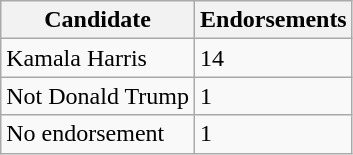<table class="wikitable sortable">
<tr>
<th>Candidate</th>
<th>Endorsements</th>
</tr>
<tr>
<td data-sort-value="Harris" >Kamala Harris</td>
<td>14</td>
</tr>
<tr>
<td>Not Donald Trump</td>
<td>1</td>
</tr>
<tr>
<td>No endorsement</td>
<td>1</td>
</tr>
</table>
